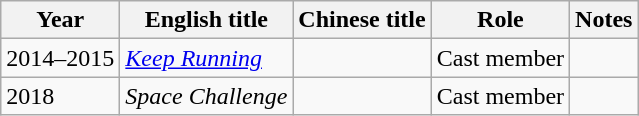<table class="wikitable">
<tr>
<th>Year</th>
<th>English title</th>
<th>Chinese title</th>
<th>Role</th>
<th>Notes</th>
</tr>
<tr>
<td>2014–2015</td>
<td><em><a href='#'>Keep Running</a></em></td>
<td></td>
<td>Cast member</td>
<td></td>
</tr>
<tr>
<td>2018</td>
<td><em>Space Challenge</em></td>
<td></td>
<td>Cast member</td>
<td></td>
</tr>
</table>
